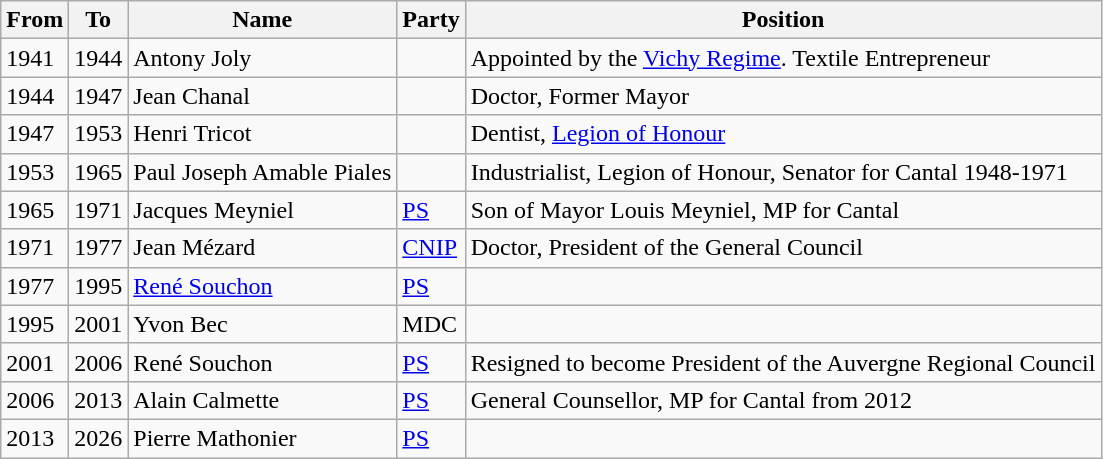<table class="wikitable">
<tr>
<th>From</th>
<th>To</th>
<th>Name</th>
<th>Party</th>
<th>Position</th>
</tr>
<tr>
<td>1941</td>
<td>1944</td>
<td>Antony Joly</td>
<td></td>
<td>Appointed by the <a href='#'>Vichy Regime</a>. Textile Entrepreneur</td>
</tr>
<tr>
<td>1944</td>
<td>1947</td>
<td>Jean Chanal</td>
<td></td>
<td>Doctor, Former Mayor</td>
</tr>
<tr>
<td>1947</td>
<td>1953</td>
<td>Henri Tricot</td>
<td></td>
<td>Dentist, <a href='#'>Legion of Honour</a></td>
</tr>
<tr>
<td>1953</td>
<td>1965</td>
<td>Paul Joseph Amable Piales</td>
<td></td>
<td>Industrialist, Legion of Honour, Senator for Cantal 1948-1971</td>
</tr>
<tr>
<td>1965</td>
<td>1971</td>
<td>Jacques Meyniel</td>
<td><a href='#'>PS</a></td>
<td>Son of Mayor Louis Meyniel, MP for Cantal</td>
</tr>
<tr>
<td>1971</td>
<td>1977</td>
<td>Jean Mézard</td>
<td><a href='#'>CNIP</a></td>
<td>Doctor, President of the General Council</td>
</tr>
<tr>
<td>1977</td>
<td>1995</td>
<td><a href='#'>René Souchon</a></td>
<td><a href='#'>PS</a></td>
<td></td>
</tr>
<tr>
<td>1995</td>
<td>2001</td>
<td>Yvon Bec</td>
<td>MDC</td>
<td></td>
</tr>
<tr>
<td>2001</td>
<td>2006</td>
<td>René Souchon</td>
<td><a href='#'>PS</a></td>
<td>Resigned to become President of the Auvergne Regional Council</td>
</tr>
<tr>
<td>2006</td>
<td>2013</td>
<td>Alain Calmette</td>
<td><a href='#'>PS</a></td>
<td>General Counsellor, MP for Cantal from 2012</td>
</tr>
<tr>
<td>2013</td>
<td>2026</td>
<td>Pierre Mathonier</td>
<td><a href='#'>PS</a></td>
<td></td>
</tr>
</table>
